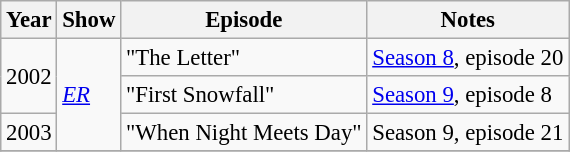<table class="wikitable" style="font-size: 95%;">
<tr>
<th>Year</th>
<th>Show</th>
<th>Episode</th>
<th>Notes</th>
</tr>
<tr>
<td rowspan=2>2002</td>
<td rowspan=3><em><a href='#'>ER</a></em></td>
<td>"The Letter"</td>
<td><a href='#'>Season 8</a>, episode 20</td>
</tr>
<tr>
<td>"First Snowfall"</td>
<td><a href='#'>Season 9</a>, episode 8</td>
</tr>
<tr>
<td>2003</td>
<td>"When Night Meets Day"</td>
<td>Season 9, episode 21</td>
</tr>
<tr>
</tr>
</table>
